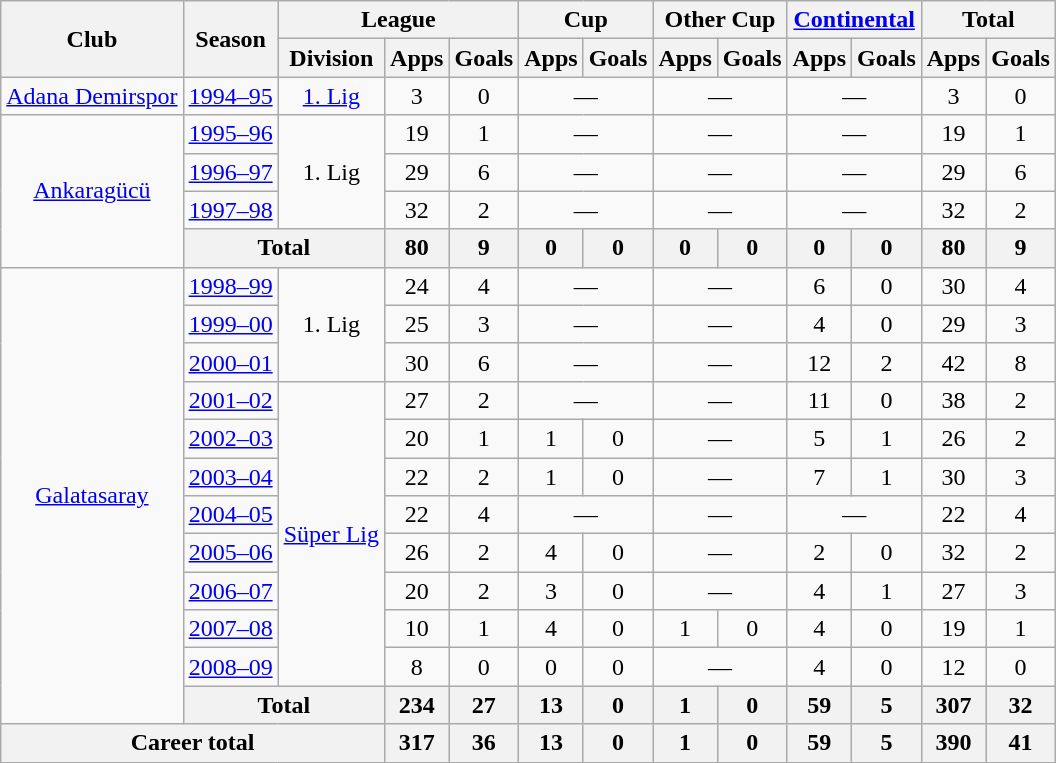<table class="wikitable" style="text-align:center">
<tr>
<th rowspan="2">Club</th>
<th rowspan="2">Season</th>
<th colspan="3">League</th>
<th colspan="2">Cup</th>
<th colspan="2">Other Cup</th>
<th colspan="2"><a href='#'>Continental</a></th>
<th colspan="2">Total</th>
</tr>
<tr>
<th>Division</th>
<th>Apps</th>
<th>Goals</th>
<th>Apps</th>
<th>Goals</th>
<th>Apps</th>
<th>Goals</th>
<th>Apps</th>
<th>Goals</th>
<th>Apps</th>
<th>Goals</th>
</tr>
<tr>
<td><a href='#'>Adana Demirspor</a></td>
<td><a href='#'>1994–95</a></td>
<td><a href='#'>1. Lig</a></td>
<td>3</td>
<td>0</td>
<td colspan="2">—</td>
<td colspan="2">—</td>
<td colspan="2">—</td>
<td>3</td>
<td>0</td>
</tr>
<tr>
<td rowspan="4"><a href='#'>Ankaragücü</a></td>
<td><a href='#'>1995–96</a></td>
<td rowspan="3">1. Lig</td>
<td>19</td>
<td>1</td>
<td colspan="2">—</td>
<td colspan="2">—</td>
<td colspan="2">—</td>
<td>19</td>
<td>1</td>
</tr>
<tr>
<td><a href='#'>1996–97</a></td>
<td>29</td>
<td>6</td>
<td colspan="2">—</td>
<td colspan="2">—</td>
<td colspan="2">—</td>
<td>29</td>
<td>6</td>
</tr>
<tr>
<td><a href='#'>1997–98</a></td>
<td>32</td>
<td>2</td>
<td colspan="2">—</td>
<td colspan="2">—</td>
<td colspan="2">—</td>
<td>32</td>
<td>2</td>
</tr>
<tr>
<th colspan="2">Total</th>
<th>80</th>
<th>9</th>
<th>0</th>
<th>0</th>
<th>0</th>
<th>0</th>
<th>0</th>
<th>0</th>
<th>80</th>
<th>9</th>
</tr>
<tr>
<td rowspan="12"><a href='#'>Galatasaray</a></td>
<td><a href='#'>1998–99</a></td>
<td rowspan="3">1. Lig</td>
<td>24</td>
<td>4</td>
<td colspan="2">—</td>
<td colspan="2">—</td>
<td>6</td>
<td>0</td>
<td>30</td>
<td>4</td>
</tr>
<tr>
<td><a href='#'>1999–00</a></td>
<td>25</td>
<td>3</td>
<td colspan="2">—</td>
<td colspan="2">—</td>
<td>4</td>
<td>0</td>
<td>29</td>
<td>3</td>
</tr>
<tr>
<td><a href='#'>2000–01</a></td>
<td>30</td>
<td>6</td>
<td colspan="2">—</td>
<td colspan="2">—</td>
<td>12</td>
<td>2</td>
<td>42</td>
<td>8</td>
</tr>
<tr>
<td><a href='#'>2001–02</a></td>
<td rowspan="8"><a href='#'>Süper Lig</a></td>
<td>27</td>
<td>2</td>
<td colspan="2">—</td>
<td colspan="2">—</td>
<td>11</td>
<td>0</td>
<td>38</td>
<td>2</td>
</tr>
<tr>
<td><a href='#'>2002–03</a></td>
<td>20</td>
<td>1</td>
<td>1</td>
<td>0</td>
<td colspan="2">—</td>
<td>5</td>
<td>1</td>
<td>26</td>
<td>2</td>
</tr>
<tr>
<td><a href='#'>2003–04</a></td>
<td>22</td>
<td>2</td>
<td>1</td>
<td>0</td>
<td colspan="2">—</td>
<td>7</td>
<td>1</td>
<td>30</td>
<td>3</td>
</tr>
<tr>
<td><a href='#'>2004–05</a></td>
<td>22</td>
<td>4</td>
<td colspan="2">—</td>
<td colspan="2">—</td>
<td colspan="2">—</td>
<td>22</td>
<td>4</td>
</tr>
<tr>
<td><a href='#'>2005–06</a></td>
<td>26</td>
<td>2</td>
<td>4</td>
<td>0</td>
<td colspan="2">—</td>
<td>2</td>
<td>0</td>
<td>32</td>
<td>2</td>
</tr>
<tr>
<td><a href='#'>2006–07</a></td>
<td>20</td>
<td>2</td>
<td>3</td>
<td>0</td>
<td colspan="2">—</td>
<td>4</td>
<td>1</td>
<td>27</td>
<td>3</td>
</tr>
<tr>
<td><a href='#'>2007–08</a></td>
<td>10</td>
<td>1</td>
<td>4</td>
<td>0</td>
<td>1</td>
<td>0</td>
<td>4</td>
<td>0</td>
<td>19</td>
<td>1</td>
</tr>
<tr>
<td><a href='#'>2008–09</a></td>
<td>8</td>
<td>0</td>
<td>0</td>
<td>0</td>
<td colspan="2">—</td>
<td>4</td>
<td>0</td>
<td>12</td>
<td>0</td>
</tr>
<tr>
<th colspan="2">Total</th>
<th>234</th>
<th>27</th>
<th>13</th>
<th>0</th>
<th>1</th>
<th>0</th>
<th>59</th>
<th>5</th>
<th>307</th>
<th>32</th>
</tr>
<tr>
<th colspan="3">Career total</th>
<th>317</th>
<th>36</th>
<th>13</th>
<th>0</th>
<th>1</th>
<th>0</th>
<th>59</th>
<th>5</th>
<th>390</th>
<th>41</th>
</tr>
</table>
